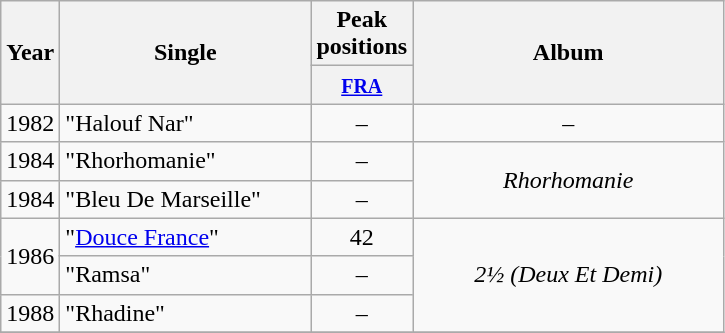<table class="wikitable">
<tr>
<th rowspan="2" style="text-align:center; width:10px;">Year</th>
<th rowspan="2" style="text-align:center; width:160px;">Single</th>
<th style="text-align:center; width:30px;">Peak positions</th>
<th rowspan="2" style="text-align:center; width:200px;">Album</th>
</tr>
<tr>
<th width="20"><small><a href='#'>FRA</a><br></small></th>
</tr>
<tr>
<td style="text-align:center;">1982</td>
<td>"Halouf Nar"</td>
<td style="text-align:center;">–</td>
<td style="text-align:center;">–</td>
</tr>
<tr>
<td style="text-align:center;">1984</td>
<td>"Rhorhomanie"</td>
<td style="text-align:center;">–</td>
<td style="text-align:center;" rowspan="2"><em>Rhorhomanie</em></td>
</tr>
<tr>
<td style="text-align:center;">1984</td>
<td>"Bleu De Marseille"</td>
<td style="text-align:center;">–</td>
</tr>
<tr>
<td style="text-align:center;" rowspan="2">1986</td>
<td>"<a href='#'>Douce France</a>"</td>
<td style="text-align:center;">42</td>
<td style="text-align:center;" rowspan="3"><em>2½ (Deux Et Demi)</em></td>
</tr>
<tr>
<td>"Ramsa"</td>
<td style="text-align:center;">–</td>
</tr>
<tr>
<td style="text-align:center;">1988</td>
<td>"Rhadine"</td>
<td style="text-align:center;">–</td>
</tr>
<tr>
</tr>
</table>
